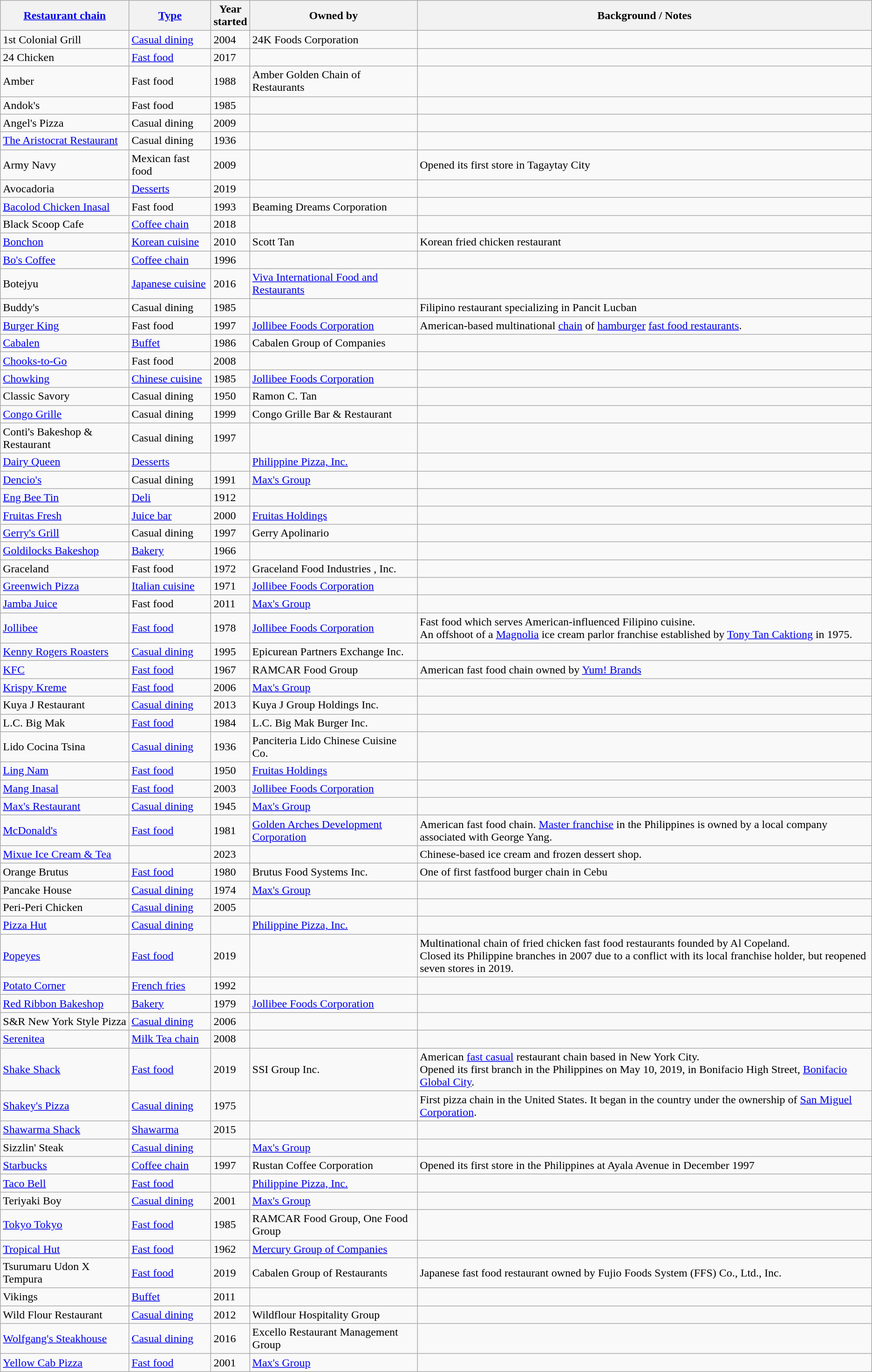<table class="wikitable sortable">
<tr>
<th><a href='#'>Restaurant chain</a></th>
<th width=110><a href='#'>Type</a></th>
<th data-sort-type=number>Year<br>started</th>
<th>Owned by</th>
<th class=unsortable>Background / Notes</th>
</tr>
<tr>
<td>1st Colonial Grill</td>
<td><a href='#'>Casual dining</a></td>
<td>2004</td>
<td>24K Foods Corporation</td>
<td></td>
</tr>
<tr>
<td>24 Chicken</td>
<td><a href='#'>Fast food</a></td>
<td>2017</td>
<td></td>
<td></td>
</tr>
<tr>
<td>Amber</td>
<td>Fast food</td>
<td>1988</td>
<td>Amber Golden Chain of Restaurants</td>
<td></td>
</tr>
<tr>
<td>Andok's</td>
<td>Fast food</td>
<td>1985</td>
<td></td>
<td></td>
</tr>
<tr>
<td>Angel's Pizza</td>
<td>Casual dining</td>
<td>2009</td>
<td></td>
<td></td>
</tr>
<tr>
<td><a href='#'>The Aristocrat Restaurant</a></td>
<td>Casual dining</td>
<td>1936</td>
<td></td>
<td></td>
</tr>
<tr>
<td>Army Navy</td>
<td>Mexican fast food</td>
<td>2009</td>
<td></td>
<td>Opened its first store in Tagaytay City</td>
</tr>
<tr>
<td>Avocadoria</td>
<td><a href='#'>Desserts</a></td>
<td>2019</td>
<td></td>
<td></td>
</tr>
<tr>
<td><a href='#'>Bacolod Chicken Inasal</a></td>
<td>Fast food</td>
<td>1993</td>
<td>Beaming Dreams Corporation</td>
<td></td>
</tr>
<tr>
<td>Black Scoop Cafe</td>
<td><a href='#'>Coffee chain</a></td>
<td>2018</td>
<td></td>
<td></td>
</tr>
<tr>
<td><a href='#'>Bonchon</a></td>
<td><a href='#'>Korean cuisine</a></td>
<td>2010</td>
<td>Scott Tan</td>
<td>Korean fried chicken restaurant</td>
</tr>
<tr>
<td><a href='#'>Bo's Coffee</a></td>
<td><a href='#'>Coffee chain</a></td>
<td>1996</td>
<td></td>
<td></td>
</tr>
<tr>
<td>Botejyu</td>
<td><a href='#'>Japanese cuisine</a></td>
<td>2016</td>
<td><a href='#'>Viva International Food and Restaurants</a></td>
<td></td>
</tr>
<tr>
<td>Buddy's</td>
<td>Casual dining</td>
<td>1985</td>
<td></td>
<td>Filipino restaurant specializing in Pancit Lucban</td>
</tr>
<tr>
<td><a href='#'>Burger King</a></td>
<td>Fast food</td>
<td>1997</td>
<td><a href='#'>Jollibee Foods Corporation</a></td>
<td>American-based multinational <a href='#'>chain</a> of <a href='#'>hamburger</a> <a href='#'>fast food restaurants</a>.</td>
</tr>
<tr>
<td><a href='#'>Cabalen</a></td>
<td><a href='#'>Buffet</a></td>
<td>1986</td>
<td>Cabalen Group of Companies</td>
<td></td>
</tr>
<tr>
<td><a href='#'>Chooks-to-Go</a></td>
<td>Fast food</td>
<td>2008</td>
<td></td>
<td></td>
</tr>
<tr>
<td><a href='#'>Chowking</a></td>
<td><a href='#'>Chinese cuisine</a></td>
<td>1985</td>
<td><a href='#'>Jollibee Foods Corporation</a></td>
<td></td>
</tr>
<tr>
<td>Classic Savory</td>
<td>Casual dining</td>
<td>1950</td>
<td>Ramon C. Tan</td>
<td></td>
</tr>
<tr>
<td><a href='#'>Congo Grille</a></td>
<td>Casual dining</td>
<td>1999</td>
<td>Congo Grille Bar & Restaurant</td>
<td></td>
</tr>
<tr>
<td>Conti's Bakeshop & Restaurant</td>
<td>Casual dining</td>
<td>1997</td>
<td></td>
<td></td>
</tr>
<tr>
<td><a href='#'>Dairy Queen</a></td>
<td><a href='#'>Desserts</a></td>
<td></td>
<td><a href='#'>Philippine Pizza, Inc.</a></td>
<td></td>
</tr>
<tr>
<td><a href='#'>Dencio's</a></td>
<td>Casual dining</td>
<td>1991</td>
<td><a href='#'>Max's Group</a></td>
<td></td>
</tr>
<tr>
<td><a href='#'>Eng Bee Tin</a></td>
<td><a href='#'>Deli</a></td>
<td>1912</td>
<td></td>
<td></td>
</tr>
<tr>
<td><a href='#'>Fruitas Fresh</a></td>
<td><a href='#'>Juice bar</a></td>
<td>2000</td>
<td><a href='#'>Fruitas Holdings</a></td>
<td></td>
</tr>
<tr>
<td><a href='#'>Gerry's Grill</a></td>
<td>Casual dining</td>
<td>1997</td>
<td>Gerry Apolinario</td>
<td></td>
</tr>
<tr>
<td><a href='#'>Goldilocks Bakeshop</a></td>
<td><a href='#'>Bakery</a></td>
<td>1966</td>
<td></td>
<td></td>
</tr>
<tr>
<td>Graceland</td>
<td>Fast food</td>
<td>1972</td>
<td>Graceland Food Industries , Inc.</td>
<td></td>
</tr>
<tr>
<td><a href='#'>Greenwich Pizza</a></td>
<td><a href='#'>Italian cuisine</a></td>
<td>1971</td>
<td><a href='#'>Jollibee Foods Corporation</a></td>
<td></td>
</tr>
<tr>
<td><a href='#'>Jamba Juice</a></td>
<td>Fast food</td>
<td>2011</td>
<td><a href='#'>Max's Group</a></td>
<td></td>
</tr>
<tr>
<td><a href='#'>Jollibee</a></td>
<td><a href='#'>Fast food</a></td>
<td>1978</td>
<td><a href='#'>Jollibee Foods Corporation</a></td>
<td>Fast food which serves American-influenced Filipino cuisine.<br>An offshoot of a <a href='#'>Magnolia</a> ice cream parlor franchise established by <a href='#'>Tony Tan Caktiong</a> in 1975.</td>
</tr>
<tr>
<td><a href='#'>Kenny Rogers Roasters</a></td>
<td><a href='#'>Casual dining</a></td>
<td>1995</td>
<td>Epicurean Partners Exchange Inc.</td>
<td></td>
</tr>
<tr>
<td><a href='#'>KFC</a></td>
<td><a href='#'>Fast food</a></td>
<td>1967</td>
<td>RAMCAR Food Group</td>
<td>American fast food chain owned by <a href='#'>Yum! Brands</a></td>
</tr>
<tr>
<td><a href='#'>Krispy Kreme</a></td>
<td><a href='#'>Fast food</a></td>
<td>2006</td>
<td><a href='#'>Max's Group</a></td>
<td></td>
</tr>
<tr>
<td>Kuya J Restaurant</td>
<td><a href='#'>Casual dining</a></td>
<td>2013</td>
<td>Kuya J Group Holdings Inc.</td>
<td></td>
</tr>
<tr>
<td>L.C. Big Mak</td>
<td><a href='#'>Fast food</a></td>
<td>1984</td>
<td>L.C. Big Mak Burger Inc.</td>
<td></td>
</tr>
<tr>
<td>Lido Cocina Tsina</td>
<td><a href='#'>Casual dining</a></td>
<td>1936</td>
<td>Panciteria Lido Chinese Cuisine Co.</td>
<td></td>
</tr>
<tr>
<td><a href='#'>Ling Nam</a></td>
<td><a href='#'>Fast food</a></td>
<td>1950</td>
<td><a href='#'>Fruitas Holdings</a></td>
<td></td>
</tr>
<tr>
<td><a href='#'>Mang Inasal</a></td>
<td><a href='#'>Fast food</a></td>
<td>2003</td>
<td><a href='#'>Jollibee Foods Corporation</a></td>
<td></td>
</tr>
<tr>
<td><a href='#'>Max's Restaurant</a></td>
<td><a href='#'>Casual dining</a></td>
<td>1945</td>
<td><a href='#'>Max's Group</a></td>
<td></td>
</tr>
<tr>
<td><a href='#'>McDonald's</a></td>
<td><a href='#'>Fast food</a></td>
<td>1981</td>
<td><a href='#'>Golden Arches Development Corporation</a></td>
<td>American fast food chain. <a href='#'>Master franchise</a> in the Philippines is owned by a local company associated with George Yang.</td>
</tr>
<tr>
<td><a href='#'>Mixue Ice Cream & Tea</a></td>
<td></td>
<td>2023</td>
<td></td>
<td>Chinese-based ice cream and frozen dessert shop.</td>
</tr>
<tr>
<td>Orange Brutus</td>
<td><a href='#'>Fast food</a></td>
<td>1980</td>
<td>Brutus Food Systems Inc.</td>
<td>One of first fastfood burger chain in Cebu</td>
</tr>
<tr>
<td>Pancake House</td>
<td><a href='#'>Casual dining</a></td>
<td>1974</td>
<td><a href='#'>Max's Group</a></td>
<td></td>
</tr>
<tr>
<td>Peri-Peri Chicken</td>
<td><a href='#'>Casual dining</a></td>
<td>2005</td>
<td></td>
<td></td>
</tr>
<tr>
<td><a href='#'>Pizza Hut</a></td>
<td><a href='#'>Casual dining</a></td>
<td></td>
<td><a href='#'>Philippine Pizza, Inc.</a></td>
<td></td>
</tr>
<tr>
<td><a href='#'>Popeyes</a></td>
<td><a href='#'>Fast food</a></td>
<td>2019</td>
<td></td>
<td>Multinational chain of fried chicken fast food restaurants founded by Al Copeland.<br>Closed its Philippine branches in 2007 due to a conflict with its local franchise holder, but reopened seven stores in 2019.</td>
</tr>
<tr>
<td><a href='#'>Potato Corner</a></td>
<td><a href='#'>French fries</a></td>
<td>1992</td>
<td></td>
<td></td>
</tr>
<tr>
<td><a href='#'>Red Ribbon Bakeshop</a></td>
<td><a href='#'>Bakery</a></td>
<td>1979</td>
<td><a href='#'>Jollibee Foods Corporation</a></td>
<td></td>
</tr>
<tr>
<td>S&R New York Style Pizza</td>
<td><a href='#'>Casual dining</a></td>
<td>2006</td>
<td></td>
<td></td>
</tr>
<tr>
<td><a href='#'>Serenitea</a></td>
<td><a href='#'>Milk Tea chain</a></td>
<td>2008</td>
<td></td>
<td></td>
</tr>
<tr>
<td><a href='#'>Shake Shack</a></td>
<td><a href='#'>Fast food</a></td>
<td>2019</td>
<td>SSI Group Inc.</td>
<td>American <a href='#'>fast casual</a> restaurant chain based in New York City.<br>Opened its first branch in the Philippines on May 10, 2019, in Bonifacio High Street, <a href='#'>Bonifacio Global City</a>.</td>
</tr>
<tr>
<td><a href='#'>Shakey's Pizza</a></td>
<td><a href='#'>Casual dining</a></td>
<td>1975</td>
<td></td>
<td>First pizza chain in the United States. It began in the country under the ownership of <a href='#'>San Miguel Corporation</a>.</td>
</tr>
<tr>
<td><a href='#'>Shawarma Shack</a></td>
<td><a href='#'>Shawarma</a></td>
<td>2015</td>
<td></td>
<td></td>
</tr>
<tr>
<td>Sizzlin' Steak</td>
<td><a href='#'>Casual dining</a></td>
<td></td>
<td><a href='#'>Max's Group</a></td>
<td></td>
</tr>
<tr>
<td><a href='#'>Starbucks</a></td>
<td><a href='#'>Coffee chain</a></td>
<td>1997</td>
<td>Rustan Coffee Corporation</td>
<td>Opened its first store in the Philippines at Ayala Avenue in December 1997</td>
</tr>
<tr>
<td><a href='#'>Taco Bell</a></td>
<td><a href='#'>Fast food</a></td>
<td></td>
<td><a href='#'>Philippine Pizza, Inc.</a></td>
<td></td>
</tr>
<tr>
<td>Teriyaki Boy</td>
<td><a href='#'>Casual dining</a></td>
<td>2001</td>
<td><a href='#'>Max's Group</a></td>
<td></td>
</tr>
<tr>
<td><a href='#'>Tokyo Tokyo</a></td>
<td><a href='#'>Fast food</a></td>
<td>1985</td>
<td>RAMCAR Food Group, One Food Group</td>
<td></td>
</tr>
<tr>
<td><a href='#'>Tropical Hut</a></td>
<td><a href='#'>Fast food</a></td>
<td>1962</td>
<td><a href='#'>Mercury Group of Companies</a></td>
<td></td>
</tr>
<tr>
<td>Tsurumaru Udon X Tempura</td>
<td><a href='#'>Fast food</a></td>
<td>2019</td>
<td>Cabalen Group of Restaurants</td>
<td>Japanese fast food restaurant owned by Fujio Foods System (FFS) Co., Ltd., Inc.</td>
</tr>
<tr>
<td>Vikings</td>
<td><a href='#'>Buffet</a></td>
<td>2011</td>
<td></td>
<td></td>
</tr>
<tr>
<td>Wild Flour Restaurant</td>
<td><a href='#'>Casual dining</a></td>
<td>2012</td>
<td>Wildflour Hospitality Group</td>
<td></td>
</tr>
<tr>
<td><a href='#'>Wolfgang's Steakhouse</a></td>
<td><a href='#'>Casual dining</a></td>
<td>2016</td>
<td>Excello Restaurant Management Group</td>
<td></td>
</tr>
<tr>
<td><a href='#'>Yellow Cab Pizza</a></td>
<td><a href='#'>Fast food</a></td>
<td>2001</td>
<td><a href='#'>Max's Group</a></td>
<td></td>
</tr>
</table>
